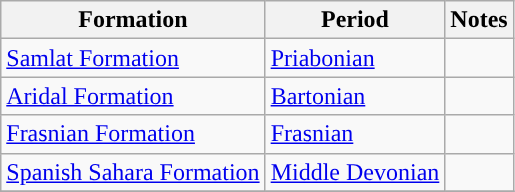<table class="wikitable sortable">
<tr>
<th>Formation</th>
<th>Period</th>
<th class="unsortable">Notes</th>
</tr>
<tr>
<td><a href='#'>Samlat Formation</a></td>
<td style="background-color: "><a href='#'>Priabonian</a></td>
<td align=center></td>
</tr>
<tr>
<td><a href='#'>Aridal Formation</a></td>
<td style="background-color: "><a href='#'>Bartonian</a></td>
<td align=center></td>
</tr>
<tr>
<td><a href='#'>Frasnian Formation</a></td>
<td style="background-color: "><a href='#'>Frasnian</a></td>
<td align=center></td>
</tr>
<tr>
<td><a href='#'>Spanish Sahara Formation</a></td>
<td style="background-color: "><a href='#'>Middle Devonian</a></td>
<td align=center></td>
</tr>
<tr>
</tr>
</table>
